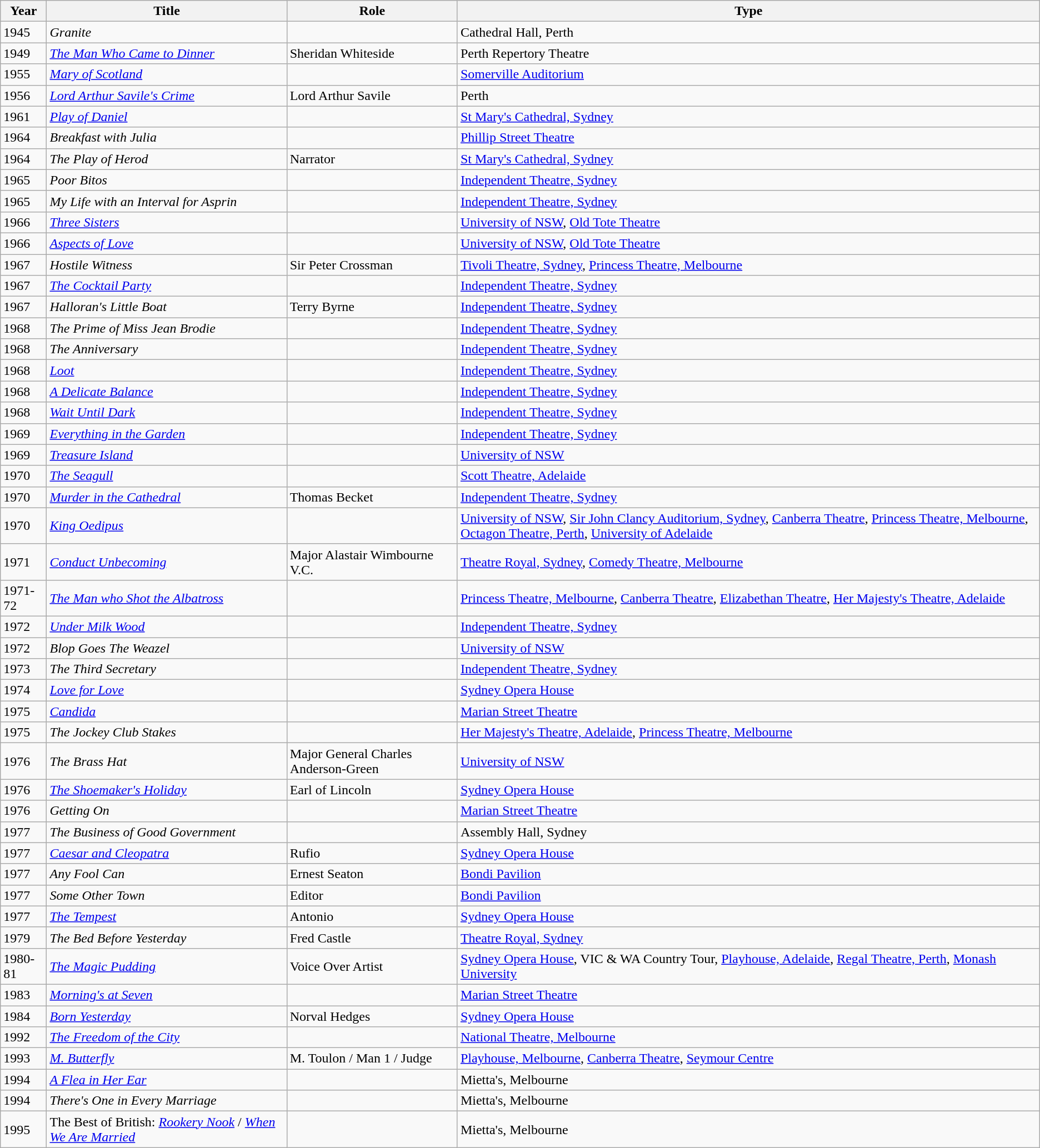<table class="wikitable">
<tr>
<th>Year</th>
<th>Title</th>
<th>Role</th>
<th>Type</th>
</tr>
<tr>
<td>1945</td>
<td><em>Granite</em></td>
<td></td>
<td>Cathedral Hall, Perth</td>
</tr>
<tr>
<td>1949</td>
<td><em><a href='#'>The Man Who Came to Dinner</a></em></td>
<td>Sheridan Whiteside</td>
<td>Perth Repertory Theatre</td>
</tr>
<tr>
<td>1955</td>
<td><em><a href='#'>Mary of Scotland</a></em></td>
<td></td>
<td><a href='#'>Somerville Auditorium</a></td>
</tr>
<tr>
<td>1956</td>
<td><em><a href='#'>Lord Arthur Savile's Crime</a></em></td>
<td>Lord Arthur Savile</td>
<td>Perth</td>
</tr>
<tr>
<td>1961</td>
<td><em><a href='#'>Play of Daniel</a></em></td>
<td></td>
<td><a href='#'>St Mary's Cathedral, Sydney</a></td>
</tr>
<tr>
<td>1964</td>
<td><em>Breakfast with Julia</em></td>
<td></td>
<td><a href='#'>Phillip Street Theatre</a></td>
</tr>
<tr>
<td>1964</td>
<td><em>The Play of Herod</em></td>
<td>Narrator</td>
<td><a href='#'>St Mary's Cathedral, Sydney</a></td>
</tr>
<tr>
<td>1965</td>
<td><em>Poor Bitos</em></td>
<td></td>
<td><a href='#'>Independent Theatre, Sydney</a></td>
</tr>
<tr>
<td>1965</td>
<td><em>My Life with an Interval for Asprin</em></td>
<td></td>
<td><a href='#'>Independent Theatre, Sydney</a></td>
</tr>
<tr>
<td>1966</td>
<td><em><a href='#'>Three Sisters</a></em></td>
<td></td>
<td><a href='#'>University of NSW</a>, <a href='#'>Old Tote Theatre</a></td>
</tr>
<tr>
<td>1966</td>
<td><em><a href='#'>Aspects of Love</a></em></td>
<td></td>
<td><a href='#'>University of NSW</a>, <a href='#'>Old Tote Theatre</a></td>
</tr>
<tr>
<td>1967</td>
<td><em>Hostile Witness</em></td>
<td>Sir Peter Crossman</td>
<td><a href='#'>Tivoli Theatre, Sydney</a>, <a href='#'>Princess Theatre, Melbourne</a></td>
</tr>
<tr>
<td>1967</td>
<td><em><a href='#'>The Cocktail Party</a></em></td>
<td></td>
<td><a href='#'>Independent Theatre, Sydney</a></td>
</tr>
<tr>
<td>1967</td>
<td><em>Halloran's Little Boat</em></td>
<td>Terry Byrne</td>
<td><a href='#'>Independent Theatre, Sydney</a></td>
</tr>
<tr>
<td>1968</td>
<td><em>The Prime of Miss Jean Brodie</em></td>
<td></td>
<td><a href='#'>Independent Theatre, Sydney</a></td>
</tr>
<tr>
<td>1968</td>
<td><em>The Anniversary</em></td>
<td></td>
<td><a href='#'>Independent Theatre, Sydney</a></td>
</tr>
<tr>
<td>1968</td>
<td><em><a href='#'>Loot</a></em></td>
<td></td>
<td><a href='#'>Independent Theatre, Sydney</a></td>
</tr>
<tr>
<td>1968</td>
<td><em><a href='#'>A Delicate Balance</a></em></td>
<td></td>
<td><a href='#'>Independent Theatre, Sydney</a></td>
</tr>
<tr>
<td>1968</td>
<td><em><a href='#'>Wait Until Dark</a></em></td>
<td></td>
<td><a href='#'>Independent Theatre, Sydney</a></td>
</tr>
<tr>
<td>1969</td>
<td><em><a href='#'>Everything in the Garden</a></em></td>
<td></td>
<td><a href='#'>Independent Theatre, Sydney</a></td>
</tr>
<tr>
<td>1969</td>
<td><em><a href='#'>Treasure Island</a></em></td>
<td></td>
<td><a href='#'>University of NSW</a></td>
</tr>
<tr>
<td>1970</td>
<td><em><a href='#'>The Seagull</a></em></td>
<td></td>
<td><a href='#'>Scott Theatre, Adelaide</a></td>
</tr>
<tr>
<td>1970</td>
<td><em><a href='#'>Murder in the Cathedral</a></em></td>
<td>Thomas Becket</td>
<td><a href='#'>Independent Theatre, Sydney</a></td>
</tr>
<tr>
<td>1970</td>
<td><em><a href='#'>King Oedipus</a></em></td>
<td></td>
<td><a href='#'>University of NSW</a>, <a href='#'>Sir John Clancy Auditorium, Sydney</a>, <a href='#'>Canberra Theatre</a>, <a href='#'>Princess Theatre, Melbourne</a>, <a href='#'>Octagon Theatre, Perth</a>, <a href='#'>University of Adelaide</a></td>
</tr>
<tr>
<td>1971</td>
<td><em><a href='#'>Conduct Unbecoming</a></em></td>
<td>Major Alastair Wimbourne V.C.</td>
<td><a href='#'>Theatre Royal, Sydney</a>, <a href='#'>Comedy Theatre, Melbourne</a></td>
</tr>
<tr>
<td>1971-72</td>
<td><em><a href='#'>The Man who Shot the Albatross</a></em></td>
<td></td>
<td><a href='#'>Princess Theatre, Melbourne</a>, <a href='#'>Canberra Theatre</a>, <a href='#'>Elizabethan Theatre</a>, <a href='#'>Her Majesty's Theatre, Adelaide</a></td>
</tr>
<tr>
<td>1972</td>
<td><em><a href='#'>Under Milk Wood</a></em></td>
<td></td>
<td><a href='#'>Independent Theatre, Sydney</a></td>
</tr>
<tr>
<td>1972</td>
<td><em>Blop Goes The Weazel</em></td>
<td></td>
<td><a href='#'>University of NSW</a></td>
</tr>
<tr>
<td>1973</td>
<td><em>The Third Secretary</em></td>
<td></td>
<td><a href='#'>Independent Theatre, Sydney</a></td>
</tr>
<tr>
<td>1974</td>
<td><em><a href='#'>Love for Love</a></em></td>
<td></td>
<td><a href='#'>Sydney Opera House</a></td>
</tr>
<tr>
<td>1975</td>
<td><em><a href='#'>Candida</a></em></td>
<td></td>
<td><a href='#'>Marian Street Theatre</a></td>
</tr>
<tr>
<td>1975</td>
<td><em>The Jockey Club Stakes</em></td>
<td></td>
<td><a href='#'>Her Majesty's Theatre, Adelaide</a>, <a href='#'>Princess Theatre, Melbourne</a></td>
</tr>
<tr>
<td>1976</td>
<td><em>The Brass Hat</em></td>
<td>Major General Charles Anderson-Green</td>
<td><a href='#'>University of NSW</a></td>
</tr>
<tr>
<td>1976</td>
<td><em><a href='#'>The Shoemaker's Holiday</a></em></td>
<td>Earl of Lincoln</td>
<td><a href='#'>Sydney Opera House</a></td>
</tr>
<tr>
<td>1976</td>
<td><em>Getting On</em></td>
<td></td>
<td><a href='#'>Marian Street Theatre</a></td>
</tr>
<tr>
<td>1977</td>
<td><em>The Business of Good Government</em></td>
<td></td>
<td>Assembly Hall, Sydney</td>
</tr>
<tr>
<td>1977</td>
<td><em><a href='#'>Caesar and Cleopatra</a></em></td>
<td>Rufio</td>
<td><a href='#'>Sydney Opera House</a></td>
</tr>
<tr>
<td>1977</td>
<td><em>Any Fool Can</em></td>
<td>Ernest Seaton</td>
<td><a href='#'>Bondi Pavilion</a></td>
</tr>
<tr>
<td>1977</td>
<td><em>Some Other Town</em></td>
<td>Editor</td>
<td><a href='#'>Bondi Pavilion</a></td>
</tr>
<tr>
<td>1977</td>
<td><em><a href='#'>The Tempest</a></em></td>
<td>Antonio</td>
<td><a href='#'>Sydney Opera House</a></td>
</tr>
<tr>
<td>1979</td>
<td><em>The Bed Before Yesterday</em></td>
<td>Fred Castle</td>
<td><a href='#'>Theatre Royal, Sydney</a></td>
</tr>
<tr>
<td>1980-81</td>
<td><em><a href='#'>The Magic Pudding</a></em></td>
<td>Voice Over Artist</td>
<td><a href='#'>Sydney Opera House</a>, VIC & WA Country Tour, <a href='#'>Playhouse, Adelaide</a>, <a href='#'>Regal Theatre, Perth</a>, <a href='#'>Monash University</a></td>
</tr>
<tr>
<td>1983</td>
<td><em><a href='#'>Morning's at Seven</a></em></td>
<td></td>
<td><a href='#'>Marian Street Theatre</a></td>
</tr>
<tr>
<td>1984</td>
<td><em><a href='#'>Born Yesterday</a></em></td>
<td>Norval Hedges</td>
<td><a href='#'>Sydney Opera House</a></td>
</tr>
<tr>
<td>1992</td>
<td><em><a href='#'>The Freedom of the City</a></em></td>
<td></td>
<td><a href='#'>National Theatre, Melbourne</a></td>
</tr>
<tr>
<td>1993</td>
<td><em><a href='#'>M. Butterfly</a></em></td>
<td>M. Toulon / Man 1 / Judge</td>
<td><a href='#'>Playhouse, Melbourne</a>, <a href='#'>Canberra Theatre</a>, <a href='#'>Seymour Centre</a></td>
</tr>
<tr>
<td>1994</td>
<td><em><a href='#'>A Flea in Her Ear</a></em></td>
<td></td>
<td>Mietta's, Melbourne</td>
</tr>
<tr>
<td>1994</td>
<td><em>There's One in Every Marriage</em></td>
<td></td>
<td>Mietta's, Melbourne</td>
</tr>
<tr>
<td>1995</td>
<td>The Best of British: <em><a href='#'>Rookery Nook</a></em> / <em><a href='#'>When We Are Married</a></em></td>
<td></td>
<td>Mietta's, Melbourne</td>
</tr>
</table>
